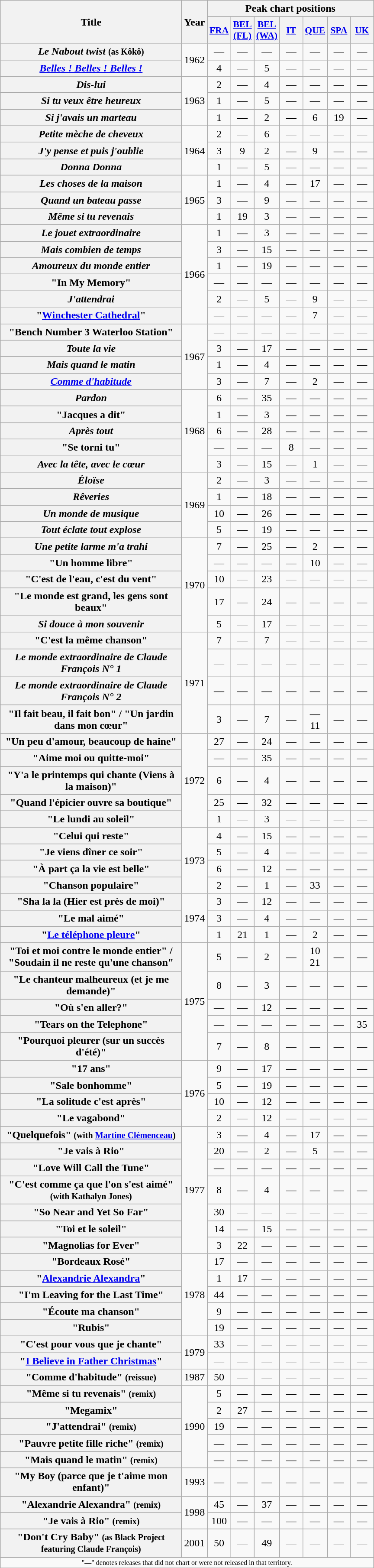<table class="wikitable plainrowheaders" style="text-align:center;">
<tr>
<th rowspan="2" scope="col" style="width:17em;">Title</th>
<th rowspan="2" scope="col" style="width:2em;">Year</th>
<th colspan="7">Peak chart positions</th>
</tr>
<tr>
<th scope="col" style="width:2em;font-size:90%;"><a href='#'>FRA</a><br></th>
<th scope="col" style="width:2em;font-size:90%;"><a href='#'>BEL (FL)</a><br></th>
<th scope="col" style="width:2em;font-size:90%;"><a href='#'>BEL (WA)</a><br></th>
<th scope="col" style="width:2em;font-size:90%;"><a href='#'>IT</a><br></th>
<th scope="col" style="width:2em;font-size:90%;"><a href='#'>QUE</a><br></th>
<th scope="col" style="width:2em;font-size:90%;"><a href='#'>SPA</a><br></th>
<th scope="col" style="width:2em;font-size:90%;"><a href='#'>UK</a><br></th>
</tr>
<tr>
<th scope="row"><em>Le Nabout twist</em> <small>(as Kôkô)</small></th>
<td rowspan="2">1962</td>
<td>—</td>
<td>—</td>
<td>—</td>
<td>—</td>
<td>—</td>
<td>—</td>
<td>—</td>
</tr>
<tr>
<th scope="row"><em><a href='#'>Belles ! Belles ! Belles !</a></em> </th>
<td>4</td>
<td>—</td>
<td>5</td>
<td>—</td>
<td>—</td>
<td>—</td>
<td>—</td>
</tr>
<tr>
<th scope="row"><em>Dis-lui</em> </th>
<td rowspan="3">1963</td>
<td>2</td>
<td>—</td>
<td>4</td>
<td>—</td>
<td>—</td>
<td>—</td>
<td>—</td>
</tr>
<tr>
<th scope="row"><em>Si tu veux être heureux</em> </th>
<td>1</td>
<td>—</td>
<td>5</td>
<td>—</td>
<td>—</td>
<td>—</td>
<td>—</td>
</tr>
<tr>
<th scope="row"><em>Si j'avais un marteau</em> </th>
<td>1</td>
<td>—</td>
<td>2</td>
<td>—</td>
<td>6</td>
<td>19</td>
<td>—</td>
</tr>
<tr>
<th scope="row"><em>Petite mèche de cheveux</em></th>
<td rowspan="3">1964</td>
<td>2</td>
<td>—</td>
<td>6</td>
<td>—</td>
<td>—</td>
<td>—</td>
<td>—</td>
</tr>
<tr>
<th scope="row"><em>J'y pense et puis j'oublie</em> </th>
<td>3</td>
<td>9</td>
<td>2</td>
<td>—</td>
<td>9</td>
<td>—</td>
<td>—</td>
</tr>
<tr>
<th scope="row"><em>Donna Donna</em> </th>
<td>1</td>
<td>—</td>
<td>5</td>
<td>—</td>
<td>—</td>
<td>—</td>
<td>—</td>
</tr>
<tr>
<th scope="row"><em>Les choses de la maison</em> </th>
<td rowspan="3">1965</td>
<td>1</td>
<td>—</td>
<td>4</td>
<td>—</td>
<td>17</td>
<td>—</td>
<td>—</td>
</tr>
<tr>
<th scope="row"><em>Quand un bateau passe</em> </th>
<td>3</td>
<td>—</td>
<td>9</td>
<td>—</td>
<td>—</td>
<td>—</td>
<td>—</td>
</tr>
<tr>
<th scope="row"><em>Même si tu revenais</em></th>
<td>1</td>
<td>19</td>
<td>3</td>
<td>—</td>
<td>—</td>
<td>—</td>
<td>—</td>
</tr>
<tr>
<th scope="row"><em>Le jouet extraordinaire</em> </th>
<td rowspan="6">1966</td>
<td>1</td>
<td>—</td>
<td>3</td>
<td>—</td>
<td>—</td>
<td>—</td>
<td>—</td>
</tr>
<tr>
<th scope="row"><em>Mais combien de temps</em></th>
<td>3</td>
<td>—</td>
<td>15</td>
<td>—</td>
<td>—</td>
<td>—</td>
<td>—</td>
</tr>
<tr>
<th scope="row"><em>Amoureux du monde entier</em> </th>
<td>1</td>
<td>—</td>
<td>19</td>
<td>—</td>
<td>—</td>
<td>—</td>
<td>—</td>
</tr>
<tr>
<th scope="row">"In My Memory" </th>
<td>—</td>
<td>—</td>
<td>—</td>
<td>—</td>
<td>—</td>
<td>—</td>
<td>—</td>
</tr>
<tr>
<th scope="row"><em>J'attendrai</em> </th>
<td>2</td>
<td>—</td>
<td>5</td>
<td>—</td>
<td>9</td>
<td>—</td>
<td>—</td>
</tr>
<tr>
<th scope="row">"<a href='#'>Winchester Cathedral</a>" </th>
<td>—</td>
<td>—</td>
<td>—</td>
<td>—</td>
<td>7</td>
<td>—</td>
<td>—</td>
</tr>
<tr>
<th scope="row">"Bench Number 3 Waterloo Station" </th>
<td rowspan="4">1967</td>
<td>—</td>
<td>—</td>
<td>—</td>
<td>—</td>
<td>—</td>
<td>—</td>
<td>—</td>
</tr>
<tr>
<th scope="row"><em>Toute la vie</em></th>
<td>3</td>
<td>—</td>
<td>17</td>
<td>—</td>
<td>—</td>
<td>—</td>
<td>—</td>
</tr>
<tr>
<th scope="row"><em>Mais quand le matin</em></th>
<td>1</td>
<td>—</td>
<td>4</td>
<td>—</td>
<td>—</td>
<td>—</td>
<td>—</td>
</tr>
<tr>
<th scope="row"><em><a href='#'>Comme d'habitude</a></em></th>
<td>3</td>
<td>—</td>
<td>7</td>
<td>—</td>
<td>2</td>
<td>—</td>
<td>—</td>
</tr>
<tr>
<th scope="row"><em>Pardon</em></th>
<td rowspan="5">1968</td>
<td>6</td>
<td>—</td>
<td>35</td>
<td>—</td>
<td>—</td>
<td>—</td>
<td>—</td>
</tr>
<tr>
<th scope="row">"Jacques a dit" </th>
<td>1</td>
<td>—</td>
<td>3</td>
<td>—</td>
<td>—</td>
<td>—</td>
<td>—</td>
</tr>
<tr>
<th scope="row"><em>Après tout</em></th>
<td>6</td>
<td>—</td>
<td>28</td>
<td>—</td>
<td>—</td>
<td>—</td>
<td>—</td>
</tr>
<tr>
<th scope="row">"Se torni tu" </th>
<td>—</td>
<td>—</td>
<td>—</td>
<td>8</td>
<td>—</td>
<td>—</td>
<td>—</td>
</tr>
<tr>
<th scope="row"><em>Avec la tête, avec le cœur</em></th>
<td>3</td>
<td>—</td>
<td>15</td>
<td>—</td>
<td>1</td>
<td>—</td>
<td>—</td>
</tr>
<tr>
<th scope="row"><em>Éloïse</em> </th>
<td rowspan="4">1969</td>
<td>2</td>
<td>—</td>
<td>3</td>
<td>—</td>
<td>—</td>
<td>—</td>
<td>—</td>
</tr>
<tr>
<th scope="row"><em>Rêveries</em> </th>
<td>1</td>
<td>—</td>
<td>18</td>
<td>—</td>
<td>—</td>
<td>—</td>
<td>—</td>
</tr>
<tr>
<th scope="row"><em>Un monde de musique</em></th>
<td>10</td>
<td>—</td>
<td>26</td>
<td>—</td>
<td>—</td>
<td>—</td>
<td>—</td>
</tr>
<tr>
<th scope="row"><em>Tout éclate tout explose</em> </th>
<td>5</td>
<td>—</td>
<td>19</td>
<td>—</td>
<td>—</td>
<td>—</td>
<td>—</td>
</tr>
<tr>
<th scope="row"><em>Une petite larme m'a trahi</em> </th>
<td rowspan="5">1970</td>
<td>7</td>
<td>—</td>
<td>25</td>
<td>—</td>
<td>2</td>
<td>—</td>
<td>—</td>
</tr>
<tr>
<th scope="row">"Un homme libre" </th>
<td>—</td>
<td>—</td>
<td>—</td>
<td>—</td>
<td>10</td>
<td>—</td>
<td>—</td>
</tr>
<tr>
<th scope="row">"C'est de l'eau, c'est du vent"</th>
<td>10</td>
<td>—</td>
<td>23</td>
<td>—</td>
<td>—</td>
<td>—</td>
<td>—</td>
</tr>
<tr>
<th scope="row">"Le monde est grand, les gens sont beaux" </th>
<td>17</td>
<td>—</td>
<td>24</td>
<td>—</td>
<td>—</td>
<td>—</td>
<td>—</td>
</tr>
<tr>
<th scope="row"><em>Si douce à mon souvenir</em> </th>
<td>5</td>
<td>—</td>
<td>17</td>
<td>—</td>
<td>—</td>
<td>—</td>
<td>—</td>
</tr>
<tr>
<th scope="row">"C'est la même chanson" </th>
<td rowspan="4">1971</td>
<td>7</td>
<td>—</td>
<td>7</td>
<td>—</td>
<td>—</td>
<td>—</td>
<td>—</td>
</tr>
<tr>
<th scope="row"><em>Le monde extraordinaire de Claude François N° 1</em></th>
<td>—</td>
<td>—</td>
<td>—</td>
<td>—</td>
<td>—</td>
<td>—</td>
<td>—</td>
</tr>
<tr>
<th scope="row"><em>Le monde extraordinaire de Claude François N° 2</em></th>
<td>—</td>
<td>—</td>
<td>—</td>
<td>—</td>
<td>—</td>
<td>—</td>
<td>—</td>
</tr>
<tr>
<th scope="row">"Il fait beau, il fait bon" / "Un jardin dans mon cœur" </th>
<td>3</td>
<td>—</td>
<td>7</td>
<td>—</td>
<td>—<br>11</td>
<td>—</td>
<td>—</td>
</tr>
<tr>
<th scope="row">"Un peu d'amour, beaucoup de haine"</th>
<td rowspan="5">1972</td>
<td>27</td>
<td>—</td>
<td>24</td>
<td>—</td>
<td>—</td>
<td>—</td>
<td>—</td>
</tr>
<tr>
<th scope="row">"Aime moi ou quitte-moi" </th>
<td>—</td>
<td>—</td>
<td>35</td>
<td>—</td>
<td>—</td>
<td>—</td>
<td>—</td>
</tr>
<tr>
<th scope="row">"Y'a le printemps qui chante (Viens à la maison)"</th>
<td>6</td>
<td>—</td>
<td>4</td>
<td>—</td>
<td>—</td>
<td>—</td>
<td>—</td>
</tr>
<tr>
<th scope="row">"Quand l'épicier ouvre sa boutique"</th>
<td>25</td>
<td>—</td>
<td>32</td>
<td>—</td>
<td>—</td>
<td>—</td>
<td>—</td>
</tr>
<tr>
<th scope="row">"Le lundi au soleil"</th>
<td>1</td>
<td>—</td>
<td>3</td>
<td>—</td>
<td>—</td>
<td>—</td>
<td>—</td>
</tr>
<tr>
<th scope="row">"Celui qui reste"</th>
<td rowspan="4">1973</td>
<td>4</td>
<td>—</td>
<td>15</td>
<td>—</td>
<td>—</td>
<td>—</td>
<td>—</td>
</tr>
<tr>
<th scope="row">"Je viens dîner ce soir"</th>
<td>5</td>
<td>—</td>
<td>4</td>
<td>—</td>
<td>—</td>
<td>—</td>
<td>—</td>
</tr>
<tr>
<th scope="row">"À part ça la vie est belle" </th>
<td>6</td>
<td>—</td>
<td>12</td>
<td>—</td>
<td>—</td>
<td>—</td>
<td>—</td>
</tr>
<tr>
<th scope="row">"Chanson populaire"</th>
<td>2</td>
<td>—</td>
<td>1</td>
<td>—</td>
<td>33</td>
<td>—</td>
<td>—</td>
</tr>
<tr>
<th scope="row">"Sha la la (Hier est près de moi)" </th>
<td rowspan="3">1974</td>
<td>3</td>
<td>—</td>
<td>12</td>
<td>—</td>
<td>—</td>
<td>—</td>
<td>—</td>
</tr>
<tr>
<th scope="row">"Le mal aimé" </th>
<td>3</td>
<td>—</td>
<td>4</td>
<td>—</td>
<td>—</td>
<td>—</td>
<td>—</td>
</tr>
<tr>
<th scope="row">"<a href='#'>Le téléphone pleure</a>"</th>
<td>1</td>
<td>21</td>
<td>1</td>
<td>—</td>
<td>2</td>
<td>—</td>
<td>—</td>
</tr>
<tr>
<th scope="row">"Toi et moi contre le monde entier" / "Soudain il ne reste qu'une chanson" </th>
<td rowspan="5">1975</td>
<td>5</td>
<td>—</td>
<td>2</td>
<td>—</td>
<td>10<br>21</td>
<td>—</td>
<td>—</td>
</tr>
<tr>
<th scope="row">"Le chanteur malheureux (et je me demande)"</th>
<td>8</td>
<td>—</td>
<td>3</td>
<td>—</td>
<td>—</td>
<td>—</td>
<td>—</td>
</tr>
<tr>
<th scope="row">"Où s'en aller?" </th>
<td>—</td>
<td>—</td>
<td>12</td>
<td>—</td>
<td>—</td>
<td>—</td>
<td>—</td>
</tr>
<tr>
<th scope="row">"Tears on the Telephone" </th>
<td>—</td>
<td>—</td>
<td>—</td>
<td>—</td>
<td>—</td>
<td>—</td>
<td>35</td>
</tr>
<tr>
<th scope="row">"Pourquoi pleurer (sur un succès d'été)" </th>
<td>7</td>
<td>—</td>
<td>8</td>
<td>—</td>
<td>—</td>
<td>—</td>
<td>—</td>
</tr>
<tr>
<th scope="row">"17 ans" </th>
<td rowspan="4">1976</td>
<td>9</td>
<td>—</td>
<td>17</td>
<td>—</td>
<td>—</td>
<td>—</td>
<td>—</td>
</tr>
<tr>
<th scope="row">"Sale bonhomme" </th>
<td>5</td>
<td>—</td>
<td>19</td>
<td>—</td>
<td>—</td>
<td>—</td>
<td>—</td>
</tr>
<tr>
<th scope="row">"La solitude c'est après"</th>
<td>10</td>
<td>—</td>
<td>12</td>
<td>—</td>
<td>—</td>
<td>—</td>
<td>—</td>
</tr>
<tr>
<th scope="row">"Le vagabond" </th>
<td>2</td>
<td>—</td>
<td>12</td>
<td>—</td>
<td>—</td>
<td>—</td>
<td>—</td>
</tr>
<tr>
<th scope="row">"Quelquefois" <small>(with <a href='#'>Martine Clémenceau</a>)</small></th>
<td rowspan="7">1977</td>
<td>3</td>
<td>—</td>
<td>4</td>
<td>—</td>
<td>17</td>
<td>—</td>
<td>—</td>
</tr>
<tr>
<th scope="row">"Je vais à Rio" </th>
<td>20</td>
<td>—</td>
<td>2</td>
<td>—</td>
<td>5</td>
<td>—</td>
<td>—</td>
</tr>
<tr>
<th scope="row">"Love Will Call the Tune" </th>
<td>—</td>
<td>—</td>
<td>—</td>
<td>—</td>
<td>—</td>
<td>—</td>
<td>—</td>
</tr>
<tr>
<th scope="row">"C'est comme ça que l'on s'est aimé" <small>(with Kathalyn Jones)</small></th>
<td>8</td>
<td>—</td>
<td>4</td>
<td>—</td>
<td>—</td>
<td>—</td>
<td>—</td>
</tr>
<tr>
<th scope="row">"So Near and Yet So Far" </th>
<td>30</td>
<td>—</td>
<td>—</td>
<td>—</td>
<td>—</td>
<td>—</td>
<td>—</td>
</tr>
<tr>
<th scope="row">"Toi et le soleil" </th>
<td>14</td>
<td>—</td>
<td>15</td>
<td>—</td>
<td>—</td>
<td>—</td>
<td>—</td>
</tr>
<tr>
<th scope="row">"Magnolias for Ever"</th>
<td>3</td>
<td>22</td>
<td>—</td>
<td>—</td>
<td>—</td>
<td>—</td>
<td>—</td>
</tr>
<tr>
<th scope="row">"Bordeaux Rosé"</th>
<td rowspan="5">1978</td>
<td>17</td>
<td>—</td>
<td>—</td>
<td>—</td>
<td>—</td>
<td>—</td>
<td>—</td>
</tr>
<tr>
<th scope="row">"<a href='#'>Alexandrie Alexandra</a>"</th>
<td>1</td>
<td>17</td>
<td>—</td>
<td>—</td>
<td>—</td>
<td>—</td>
<td>—</td>
</tr>
<tr>
<th scope="row">"I'm Leaving for the Last Time"</th>
<td>44</td>
<td>—</td>
<td>—</td>
<td>—</td>
<td>—</td>
<td>—</td>
<td>—</td>
</tr>
<tr>
<th scope="row">"Écoute ma chanson"</th>
<td>9</td>
<td>—</td>
<td>—</td>
<td>—</td>
<td>—</td>
<td>—</td>
<td>—</td>
</tr>
<tr>
<th scope="row">"Rubis" </th>
<td>19</td>
<td>—</td>
<td>—</td>
<td>—</td>
<td>—</td>
<td>—</td>
<td>—</td>
</tr>
<tr>
<th scope="row">"C'est pour vous que je chante"</th>
<td rowspan="2">1979</td>
<td>33</td>
<td>—</td>
<td>—</td>
<td>—</td>
<td>—</td>
<td>—</td>
<td>—</td>
</tr>
<tr>
<th scope="row">"<a href='#'>I Believe in Father Christmas</a>"</th>
<td>—</td>
<td>—</td>
<td>—</td>
<td>—</td>
<td>—</td>
<td>—</td>
<td>—</td>
</tr>
<tr>
<th scope="row">"Comme d'habitude" <small>(reissue)</small></th>
<td>1987</td>
<td>50</td>
<td>—</td>
<td>—</td>
<td>—</td>
<td>—</td>
<td>—</td>
<td>—</td>
</tr>
<tr>
<th scope="row">"Même si tu revenais" <small>(remix)</small></th>
<td rowspan="5">1990</td>
<td>5</td>
<td>—</td>
<td>—</td>
<td>—</td>
<td>—</td>
<td>—</td>
<td>—</td>
</tr>
<tr>
<th scope="row">"Megamix"</th>
<td>2</td>
<td>27</td>
<td>—</td>
<td>—</td>
<td>—</td>
<td>—</td>
<td>—</td>
</tr>
<tr>
<th scope="row">"J'attendrai" <small>(remix)</small></th>
<td>19</td>
<td>—</td>
<td>—</td>
<td>—</td>
<td>—</td>
<td>—</td>
<td>—</td>
</tr>
<tr>
<th scope="row">"Pauvre petite fille riche" <small>(remix)</small></th>
<td>—</td>
<td>—</td>
<td>—</td>
<td>—</td>
<td>—</td>
<td>—</td>
<td>—</td>
</tr>
<tr>
<th scope="row">"Mais quand le matin" <small>(remix)</small></th>
<td>—</td>
<td>—</td>
<td>—</td>
<td>—</td>
<td>—</td>
<td>—</td>
<td>—</td>
</tr>
<tr>
<th scope="row">"My Boy (parce que je t'aime mon enfant)"</th>
<td>1993</td>
<td>—</td>
<td>—</td>
<td>—</td>
<td>—</td>
<td>—</td>
<td>—</td>
<td>—</td>
</tr>
<tr>
<th scope="row">"Alexandrie Alexandra" <small>(remix)</small></th>
<td rowspan="2">1998</td>
<td>45</td>
<td>—</td>
<td>37</td>
<td>—</td>
<td>—</td>
<td>—</td>
<td>—</td>
</tr>
<tr>
<th scope="row">"Je vais à Rio" <small>(remix)</small></th>
<td>100</td>
<td>—</td>
<td>—</td>
<td>—</td>
<td>—</td>
<td>—</td>
<td>—</td>
</tr>
<tr>
<th scope="row">"Don't Cry Baby" <small>(as Black Project featuring Claude François)</small></th>
<td>2001</td>
<td>50</td>
<td>—</td>
<td>49</td>
<td>—</td>
<td>—</td>
<td>—</td>
<td>—</td>
</tr>
<tr>
<td colspan="9" style="font-size:8pt">"—" denotes releases that did not chart or were not released in that territory.</td>
</tr>
</table>
